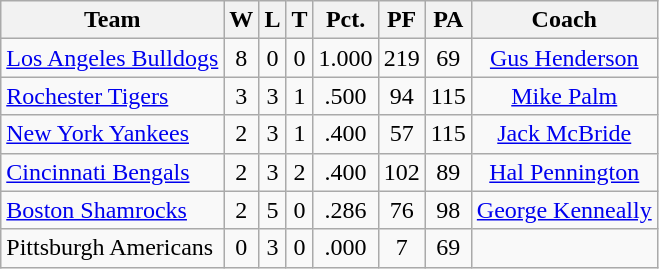<table class="wikitable">
<tr>
<th>Team</th>
<th>W</th>
<th>L</th>
<th>T</th>
<th>Pct.</th>
<th>PF</th>
<th>PA</th>
<th>Coach</th>
</tr>
<tr align="center">
<td align="left"><a href='#'>Los Angeles Bulldogs</a></td>
<td>8</td>
<td>0</td>
<td>0</td>
<td>1.000</td>
<td>219</td>
<td>69</td>
<td><a href='#'>Gus Henderson</a></td>
</tr>
<tr align="center">
<td align="left"><a href='#'>Rochester Tigers</a></td>
<td>3</td>
<td>3</td>
<td>1</td>
<td>.500</td>
<td>94</td>
<td>115</td>
<td><a href='#'>Mike Palm</a></td>
</tr>
<tr align="center">
<td align="left"><a href='#'>New York Yankees</a></td>
<td>2</td>
<td>3</td>
<td>1</td>
<td>.400</td>
<td>57</td>
<td>115</td>
<td><a href='#'>Jack McBride</a></td>
</tr>
<tr align="center">
<td align="left"><a href='#'>Cincinnati Bengals</a></td>
<td>2</td>
<td>3</td>
<td>2</td>
<td>.400</td>
<td>102</td>
<td>89</td>
<td><a href='#'>Hal Pennington</a></td>
</tr>
<tr align="center">
<td align="left"><a href='#'>Boston Shamrocks</a></td>
<td>2</td>
<td>5</td>
<td>0</td>
<td>.286</td>
<td>76</td>
<td>98</td>
<td><a href='#'>George Kenneally</a></td>
</tr>
<tr align="center">
<td align="left">Pittsburgh Americans</td>
<td>0</td>
<td>3</td>
<td>0</td>
<td>.000</td>
<td>7</td>
<td>69</td>
<td></td>
</tr>
</table>
